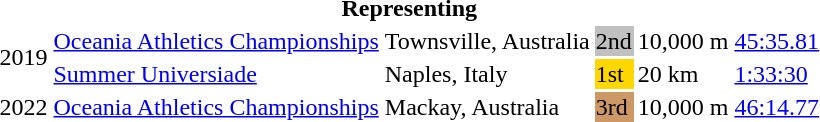<table>
<tr>
<th colspan="6">Representing </th>
</tr>
<tr>
<td rowspan=2>2019</td>
<td><a href='#'>Oceania Athletics Championships</a></td>
<td>Townsville, Australia</td>
<td bgcolor="silver">2nd</td>
<td>10,000 m</td>
<td><a href='#'>45:35.81</a></td>
</tr>
<tr>
<td><a href='#'>Summer Universiade</a></td>
<td>Naples, Italy</td>
<td bgcolor="gold">1st</td>
<td>20 km</td>
<td><a href='#'>1:33:30</a></td>
</tr>
<tr>
<td>2022</td>
<td><a href='#'>Oceania Athletics Championships</a></td>
<td>Mackay, Australia</td>
<td bgcolor="cc9966">3rd</td>
<td>10,000 m</td>
<td><a href='#'>46:14.77</a></td>
</tr>
</table>
